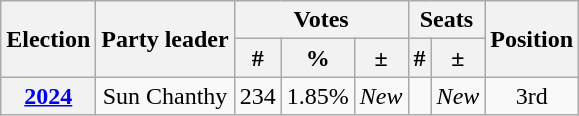<table class="wikitable" style="text-align:center">
<tr>
<th rowspan="2">Election</th>
<th rowspan="2">Party leader</th>
<th colspan="3">Votes</th>
<th colspan="2">Seats</th>
<th rowspan="2">Position</th>
</tr>
<tr>
<th>#</th>
<th>%</th>
<th>±</th>
<th>#</th>
<th>±</th>
</tr>
<tr>
<th><a href='#'>2024</a></th>
<td>Sun Chanthy</td>
<td>234</td>
<td>1.85%</td>
<td><em>New</em></td>
<td></td>
<td><em>New</em></td>
<td> 3rd</td>
</tr>
</table>
